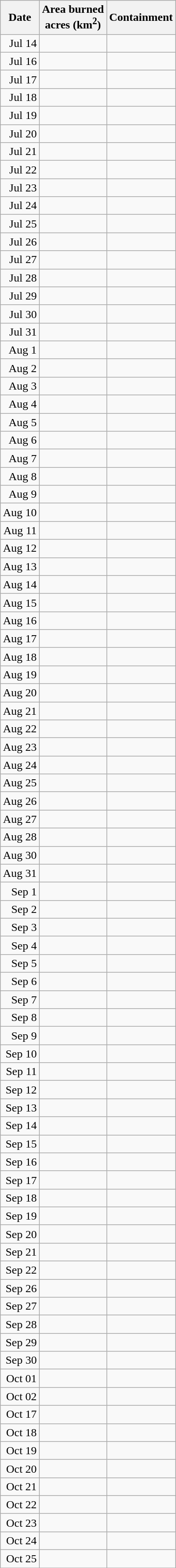<table class="wikitable" style="text-align: right;">
<tr>
<th>Date</th>
<th>Area burned<br>acres (km<sup>2</sup>)</th>
<th>Containment</th>
</tr>
<tr>
<td>Jul 14</td>
<td></td>
<td style="text-align: left;"></td>
</tr>
<tr>
<td>Jul 16</td>
<td></td>
<td style="text-align: left;"></td>
</tr>
<tr>
<td>Jul 17</td>
<td></td>
<td style="text-align: left;"></td>
</tr>
<tr>
<td>Jul 18</td>
<td></td>
<td style="text-align: left;"></td>
</tr>
<tr>
<td>Jul 19</td>
<td></td>
<td style="text-align: left;"></td>
</tr>
<tr>
<td>Jul 20</td>
<td></td>
<td style="text-align: left;"></td>
</tr>
<tr>
<td>Jul 21</td>
<td></td>
<td style="text-align: left;"></td>
</tr>
<tr>
<td>Jul 22</td>
<td></td>
<td style="text-align: left;"></td>
</tr>
<tr>
<td>Jul 23</td>
<td></td>
<td style="text-align: left;"></td>
</tr>
<tr>
<td>Jul 24</td>
<td></td>
<td style="text-align: left;"></td>
</tr>
<tr>
<td>Jul 25</td>
<td></td>
<td style="text-align: left;"></td>
</tr>
<tr>
<td>Jul 26</td>
<td></td>
<td style="text-align: left;"></td>
</tr>
<tr>
<td>Jul 27</td>
<td></td>
<td style="text-align: left;"></td>
</tr>
<tr>
<td>Jul 28</td>
<td></td>
<td style="text-align: left;"></td>
</tr>
<tr>
<td>Jul 29</td>
<td></td>
<td style="text-align: left;"></td>
</tr>
<tr>
<td>Jul 30</td>
<td></td>
<td style="text-align: left;"></td>
</tr>
<tr>
<td>Jul 31</td>
<td></td>
<td style="text-align: left;"></td>
</tr>
<tr>
<td>Aug 1</td>
<td></td>
<td style="text-align: left;"></td>
</tr>
<tr>
<td>Aug 2</td>
<td></td>
<td style="text-align: left;"></td>
</tr>
<tr>
<td>Aug 3</td>
<td></td>
<td style="text-align: left;"></td>
</tr>
<tr>
<td>Aug 4</td>
<td></td>
<td style="text-align: left;"></td>
</tr>
<tr>
<td>Aug 5</td>
<td></td>
<td style="text-align: left;"></td>
</tr>
<tr>
<td>Aug 6</td>
<td></td>
<td style="text-align: left;"></td>
</tr>
<tr>
<td>Aug 7</td>
<td></td>
<td style="text-align: left;"></td>
</tr>
<tr>
<td>Aug 8</td>
<td></td>
<td style="text-align: left;"></td>
</tr>
<tr>
<td>Aug 9</td>
<td></td>
<td style="text-align: left;"></td>
</tr>
<tr>
<td>Aug 10</td>
<td></td>
<td style="text-align: left;"></td>
</tr>
<tr>
<td>Aug 11</td>
<td></td>
<td style="text-align: left;"></td>
</tr>
<tr>
<td>Aug 12</td>
<td></td>
<td style="text-align: left;"></td>
</tr>
<tr>
<td>Aug 13</td>
<td></td>
<td style="text-align: left;"></td>
</tr>
<tr>
<td>Aug 14</td>
<td></td>
<td style="text-align: left;"></td>
</tr>
<tr>
<td>Aug 15</td>
<td></td>
<td style="text-align: left;"></td>
</tr>
<tr>
<td>Aug 16</td>
<td></td>
<td style="text-align: left;"></td>
</tr>
<tr>
<td>Aug 17</td>
<td></td>
<td style="text-align: left;"></td>
</tr>
<tr>
<td>Aug 18</td>
<td></td>
<td style="text-align: left;"></td>
</tr>
<tr>
<td>Aug 19</td>
<td></td>
<td style="text-align: left;"></td>
</tr>
<tr>
<td>Aug 20</td>
<td></td>
<td style="text-align: left;"></td>
</tr>
<tr>
<td>Aug 21</td>
<td></td>
<td style="text-align: left;"></td>
</tr>
<tr>
<td>Aug 22</td>
<td></td>
<td style="text-align: left;"></td>
</tr>
<tr>
<td>Aug 23</td>
<td></td>
<td style="text-align: left;"></td>
</tr>
<tr>
<td>Aug 24</td>
<td></td>
<td style="text-align: left;"></td>
</tr>
<tr>
<td>Aug 25</td>
<td></td>
<td style="text-align: left;"></td>
</tr>
<tr>
<td>Aug 26</td>
<td></td>
<td style="text-align: left;"></td>
</tr>
<tr>
<td>Aug 27</td>
<td></td>
<td style="text-align: left;"></td>
</tr>
<tr>
<td>Aug 28</td>
<td></td>
<td style="text-align: left;"></td>
</tr>
<tr>
<td>Aug 30</td>
<td></td>
<td style="text-align: left;"></td>
</tr>
<tr>
<td>Aug 31</td>
<td></td>
<td style="text-align: left;"></td>
</tr>
<tr>
<td>Sep 1</td>
<td></td>
<td style="text-align: left;"></td>
</tr>
<tr>
<td>Sep 2</td>
<td></td>
<td style="text-align: left;"></td>
</tr>
<tr>
<td>Sep 3</td>
<td></td>
<td style="text-align: left;"></td>
</tr>
<tr>
<td>Sep 4</td>
<td></td>
<td style="text-align: left;"></td>
</tr>
<tr>
<td>Sep 5</td>
<td></td>
<td style="text-align: left;"></td>
</tr>
<tr>
<td>Sep 6</td>
<td></td>
<td style="text-align: left;"></td>
</tr>
<tr>
<td>Sep 7</td>
<td></td>
<td style="text-align: left;"></td>
</tr>
<tr>
<td>Sep 8</td>
<td></td>
<td style="text-align: left;"></td>
</tr>
<tr>
<td>Sep 9</td>
<td></td>
<td style="text-align: left;"></td>
</tr>
<tr>
<td>Sep 10</td>
<td></td>
<td style="text-align: left;"></td>
</tr>
<tr>
<td>Sep 11</td>
<td></td>
<td style="text-align: left;"></td>
</tr>
<tr>
<td>Sep 12</td>
<td></td>
<td style="text-align: left;"></td>
</tr>
<tr>
<td>Sep 13</td>
<td></td>
<td style="text-align: left;"></td>
</tr>
<tr>
<td>Sep 14</td>
<td></td>
<td style="text-align: left;"></td>
</tr>
<tr>
<td>Sep 15</td>
<td></td>
<td style="text-align: left;"></td>
</tr>
<tr>
<td>Sep 16</td>
<td></td>
<td style="text-align: left;"></td>
</tr>
<tr>
<td>Sep 17</td>
<td></td>
<td style="text-align: left;"></td>
</tr>
<tr>
<td>Sep 18</td>
<td></td>
<td style="text-align: left;"></td>
</tr>
<tr>
<td>Sep 19</td>
<td></td>
<td style="text-align: left;"></td>
</tr>
<tr>
<td>Sep 20</td>
<td></td>
<td style="text-align: left;"></td>
</tr>
<tr>
<td>Sep 21</td>
<td></td>
<td style="text-align: left;"></td>
</tr>
<tr>
<td>Sep 22</td>
<td></td>
<td style="text-align: left;"></td>
</tr>
<tr>
<td>Sep 26</td>
<td></td>
<td style="text-align: left;"></td>
</tr>
<tr>
<td>Sep 27</td>
<td></td>
<td style="text-align: left;"></td>
</tr>
<tr>
<td>Sep 28</td>
<td></td>
<td style="text-align: left;"></td>
</tr>
<tr>
<td>Sep 29</td>
<td></td>
<td style="text-align: left;"></td>
</tr>
<tr>
<td>Sep 30</td>
<td></td>
<td style="text-align: left;"></td>
</tr>
<tr>
<td>Oct 01</td>
<td></td>
<td style="text-align: left;"></td>
</tr>
<tr>
<td>Oct 02</td>
<td></td>
<td style="text-align: left;"></td>
</tr>
<tr>
<td>Oct 17</td>
<td></td>
<td style="text-align: left;"></td>
</tr>
<tr>
<td>Oct 18</td>
<td></td>
<td style="text-align: left;"></td>
</tr>
<tr>
<td>Oct 19</td>
<td></td>
<td style="text-align: left;"></td>
</tr>
<tr>
<td>Oct 20</td>
<td></td>
<td style="text-align: left;"></td>
</tr>
<tr>
<td>Oct 21</td>
<td></td>
<td style="text-align: left;"></td>
</tr>
<tr>
<td>Oct 22</td>
<td></td>
<td style="text-align: left;"></td>
</tr>
<tr>
<td>Oct 23</td>
<td></td>
<td style="text-align: left;"></td>
</tr>
<tr>
<td>Oct 24</td>
<td></td>
<td style="text-align: left;"></td>
</tr>
<tr>
<td>Oct 25</td>
<td></td>
<td style="text-align: left;"></td>
</tr>
<tr>
</tr>
</table>
